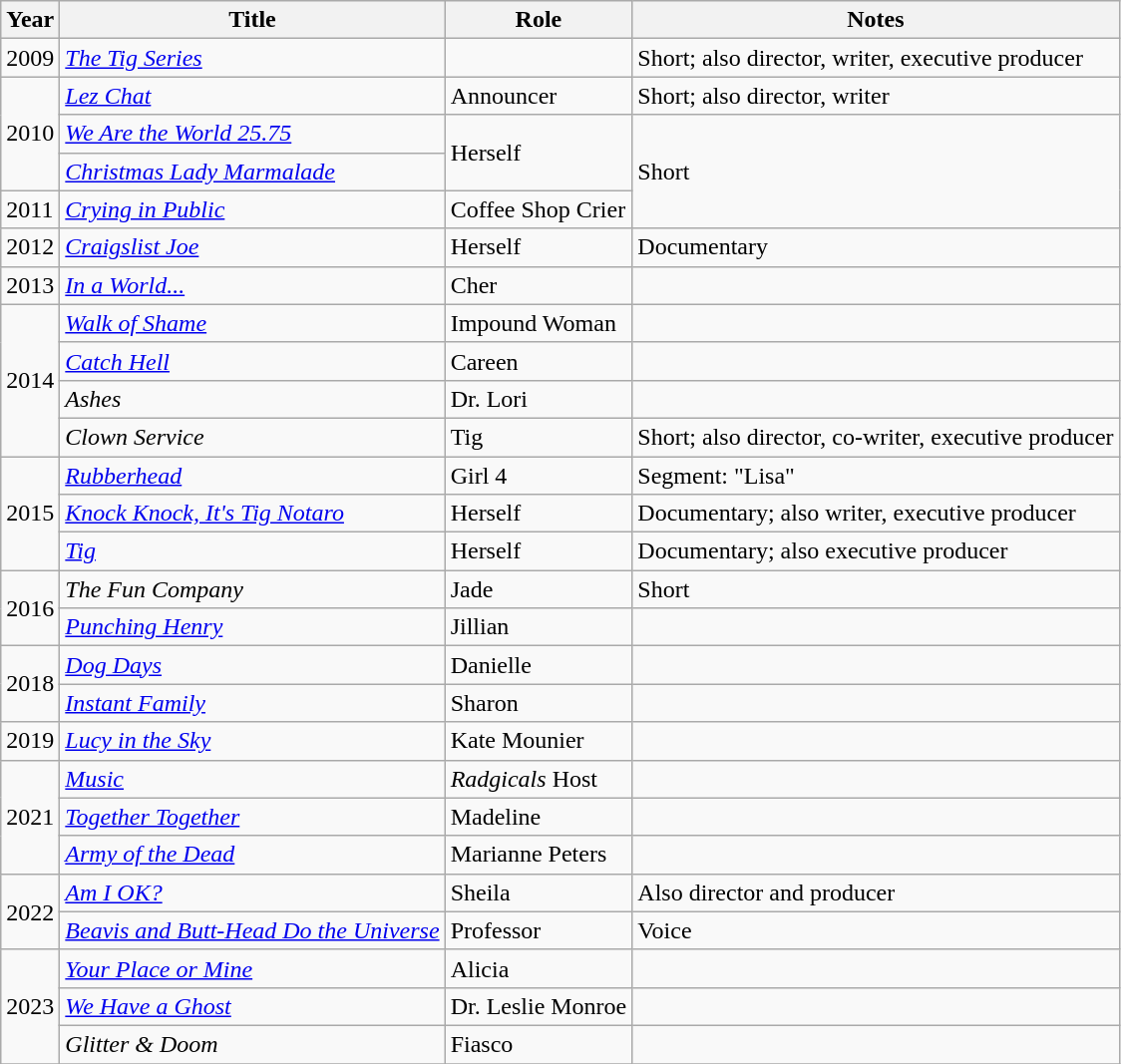<table class="wikitable sortable">
<tr>
<th>Year</th>
<th>Title</th>
<th>Role</th>
<th scope="col">Notes</th>
</tr>
<tr>
<td>2009</td>
<td><em><a href='#'>The Tig Series</a></em></td>
<td></td>
<td>Short; also director, writer, executive producer</td>
</tr>
<tr>
<td rowspan="3">2010</td>
<td><em><a href='#'>Lez Chat</a></em></td>
<td>Announcer</td>
<td>Short; also director, writer</td>
</tr>
<tr>
<td><em><a href='#'>We Are the World 25.75</a></em></td>
<td rowspan="2">Herself</td>
<td rowspan="3">Short</td>
</tr>
<tr>
<td><em><a href='#'>Christmas Lady Marmalade</a></em></td>
</tr>
<tr>
<td>2011</td>
<td><em><a href='#'>Crying in Public</a></em></td>
<td>Coffee Shop Crier</td>
</tr>
<tr>
<td>2012</td>
<td><em><a href='#'>Craigslist Joe</a></em></td>
<td>Herself</td>
<td>Documentary</td>
</tr>
<tr>
<td>2013</td>
<td><em><a href='#'>In a World...</a></em></td>
<td>Cher</td>
<td></td>
</tr>
<tr>
<td rowspan="4">2014</td>
<td><em><a href='#'>Walk of Shame</a></em></td>
<td>Impound Woman</td>
<td></td>
</tr>
<tr>
<td><em><a href='#'>Catch Hell</a></em></td>
<td>Careen</td>
<td></td>
</tr>
<tr>
<td><em>Ashes</em></td>
<td>Dr. Lori</td>
<td></td>
</tr>
<tr>
<td><em>Clown Service</em></td>
<td>Tig</td>
<td>Short; also director, co-writer, executive producer</td>
</tr>
<tr>
<td rowspan="3">2015</td>
<td><em><a href='#'>Rubberhead</a></em></td>
<td>Girl 4</td>
<td>Segment: "Lisa"</td>
</tr>
<tr>
<td><em><a href='#'>Knock Knock, It's Tig Notaro</a></em></td>
<td>Herself</td>
<td>Documentary; also writer, executive producer</td>
</tr>
<tr>
<td><em><a href='#'>Tig</a></em></td>
<td>Herself</td>
<td>Documentary; also executive producer</td>
</tr>
<tr>
<td rowspan="2">2016</td>
<td><em>The Fun Company</em></td>
<td>Jade</td>
<td>Short</td>
</tr>
<tr>
<td><em><a href='#'>Punching Henry</a></em></td>
<td>Jillian</td>
<td></td>
</tr>
<tr>
<td rowspan="2">2018</td>
<td><em><a href='#'>Dog Days</a></em></td>
<td>Danielle</td>
<td></td>
</tr>
<tr>
<td><em><a href='#'>Instant Family</a></em></td>
<td>Sharon</td>
<td></td>
</tr>
<tr>
<td>2019</td>
<td><em><a href='#'>Lucy in the Sky</a></em></td>
<td>Kate Mounier</td>
<td></td>
</tr>
<tr>
<td rowspan="3">2021</td>
<td><em><a href='#'>Music</a></em></td>
<td><em>Radgicals</em> Host</td>
<td></td>
</tr>
<tr>
<td><em><a href='#'>Together Together</a></em></td>
<td>Madeline</td>
<td></td>
</tr>
<tr>
<td><em><a href='#'>Army of the Dead</a></em></td>
<td>Marianne Peters</td>
<td></td>
</tr>
<tr>
<td rowspan="2">2022</td>
<td><em><a href='#'>Am I OK?</a></em></td>
<td>Sheila</td>
<td>Also director and producer</td>
</tr>
<tr>
<td><em><a href='#'>Beavis and Butt-Head Do the Universe</a></em></td>
<td>Professor</td>
<td>Voice</td>
</tr>
<tr>
<td rowspan="3">2023</td>
<td><em><a href='#'>Your Place or Mine</a></em></td>
<td>Alicia</td>
<td></td>
</tr>
<tr>
<td><em><a href='#'>We Have a Ghost</a></em></td>
<td>Dr. Leslie Monroe</td>
<td></td>
</tr>
<tr>
<td><em>Glitter & Doom</em></td>
<td>Fiasco</td>
<td></td>
</tr>
<tr>
</tr>
</table>
